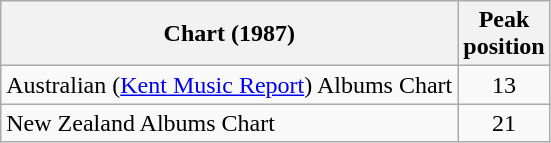<table class="wikitable">
<tr>
<th align="left">Chart (1987)</th>
<th align="center">Peak<br>position</th>
</tr>
<tr>
<td align="left">Australian (<a href='#'>Kent Music Report</a>) Albums Chart</td>
<td align="center">13</td>
</tr>
<tr>
<td align="left">New Zealand Albums Chart</td>
<td align="center">21</td>
</tr>
</table>
